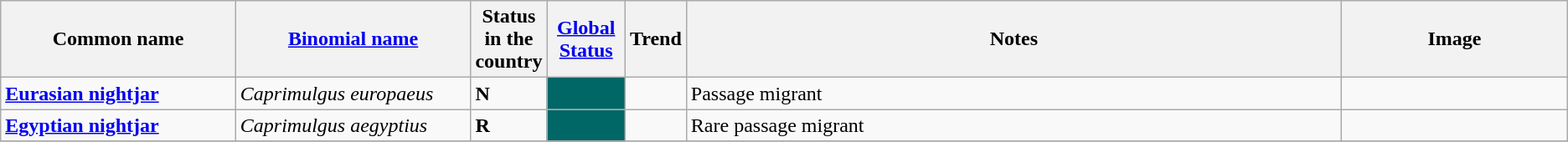<table class="wikitable sortable">
<tr>
<th width="15%">Common name</th>
<th width="15%"><a href='#'>Binomial name</a></th>
<th data-sort-type="number" width="1%">Status in the country</th>
<th width="5%"><a href='#'>Global Status</a></th>
<th width="1%">Trend</th>
<th class="unsortable">Notes</th>
<th class="unsortable">Image</th>
</tr>
<tr>
<td><strong><a href='#'>Eurasian nightjar</a></strong></td>
<td><em>Caprimulgus europaeus</em></td>
<td><strong>N</strong></td>
<td align=center style="background: #006666"></td>
<td align=center></td>
<td>Passage migrant</td>
<td></td>
</tr>
<tr>
<td><strong><a href='#'>Egyptian nightjar</a></strong></td>
<td><em>Caprimulgus aegyptius</em></td>
<td><strong>R</strong></td>
<td align=center style="background: #006666"></td>
<td align=center></td>
<td>Rare passage migrant</td>
<td></td>
</tr>
<tr>
</tr>
</table>
